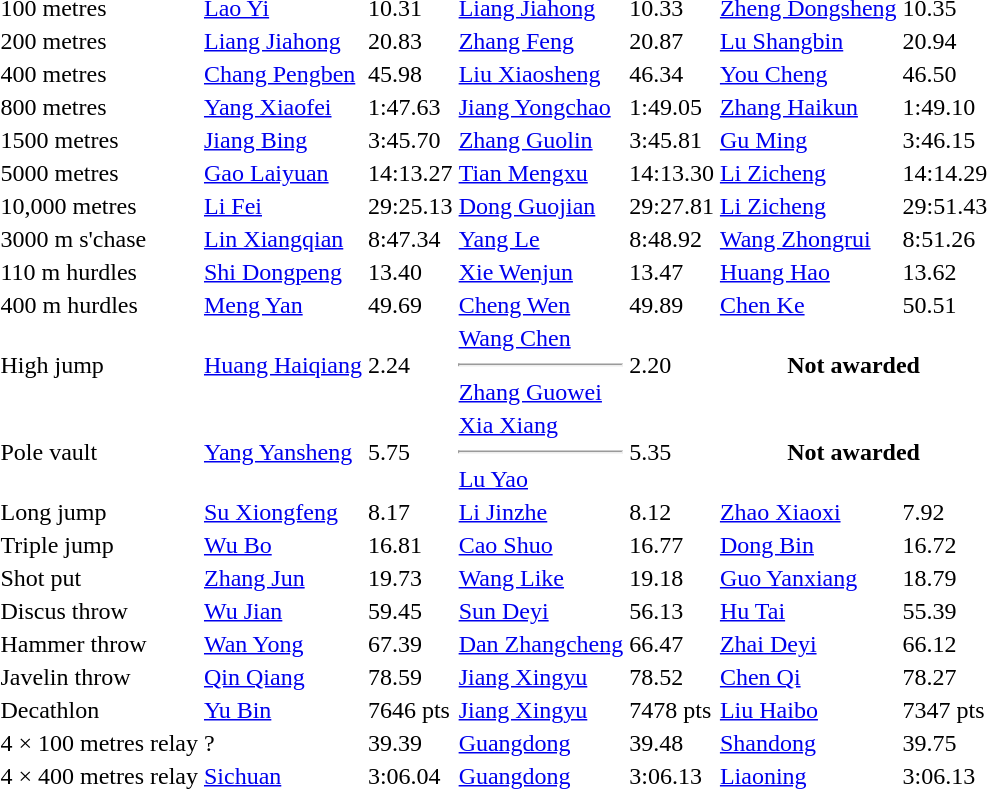<table>
<tr>
<td>100 metres</td>
<td><a href='#'>Lao Yi</a></td>
<td>10.31</td>
<td><a href='#'>Liang Jiahong</a></td>
<td>10.33</td>
<td><a href='#'>Zheng Dongsheng</a></td>
<td>10.35</td>
</tr>
<tr>
<td>200 metres</td>
<td><a href='#'>Liang Jiahong</a></td>
<td>20.83</td>
<td><a href='#'>Zhang Feng</a></td>
<td>20.87</td>
<td><a href='#'>Lu Shangbin</a></td>
<td>20.94</td>
</tr>
<tr>
<td>400 metres</td>
<td><a href='#'>Chang Pengben</a></td>
<td>45.98</td>
<td><a href='#'>Liu Xiaosheng</a></td>
<td>46.34</td>
<td><a href='#'>You Cheng</a></td>
<td>46.50</td>
</tr>
<tr>
<td>800 metres</td>
<td><a href='#'>Yang Xiaofei</a></td>
<td>1:47.63</td>
<td><a href='#'>Jiang Yongchao</a></td>
<td>1:49.05</td>
<td><a href='#'>Zhang Haikun</a></td>
<td>1:49.10</td>
</tr>
<tr>
<td>1500 metres</td>
<td><a href='#'>Jiang Bing</a></td>
<td>3:45.70</td>
<td><a href='#'>Zhang Guolin</a></td>
<td>3:45.81</td>
<td><a href='#'>Gu Ming</a></td>
<td>3:46.15</td>
</tr>
<tr>
<td>5000 metres</td>
<td><a href='#'>Gao Laiyuan</a></td>
<td>14:13.27</td>
<td><a href='#'>Tian Mengxu</a></td>
<td>14:13.30</td>
<td><a href='#'>Li Zicheng</a></td>
<td>14:14.29</td>
</tr>
<tr>
<td>10,000 metres</td>
<td><a href='#'>Li Fei</a></td>
<td>29:25.13</td>
<td><a href='#'>Dong Guojian</a></td>
<td>29:27.81</td>
<td><a href='#'>Li Zicheng</a></td>
<td>29:51.43</td>
</tr>
<tr>
<td>3000 m s'chase</td>
<td><a href='#'>Lin Xiangqian</a></td>
<td>8:47.34</td>
<td><a href='#'>Yang Le</a></td>
<td>8:48.92</td>
<td><a href='#'>Wang Zhongrui</a></td>
<td>8:51.26</td>
</tr>
<tr>
<td>110 m hurdles</td>
<td><a href='#'>Shi Dongpeng</a></td>
<td>13.40</td>
<td><a href='#'>Xie Wenjun</a></td>
<td>13.47</td>
<td><a href='#'>Huang Hao</a></td>
<td>13.62</td>
</tr>
<tr>
<td>400 m hurdles</td>
<td><a href='#'>Meng Yan</a></td>
<td>49.69</td>
<td><a href='#'>Cheng Wen</a></td>
<td>49.89</td>
<td><a href='#'>Chen Ke</a></td>
<td>50.51</td>
</tr>
<tr>
<td>High jump</td>
<td><a href='#'>Huang Haiqiang</a></td>
<td>2.24</td>
<td><a href='#'>Wang Chen</a><hr><a href='#'>Zhang Guowei</a></td>
<td>2.20</td>
<th colspan=2>Not awarded</th>
</tr>
<tr>
<td>Pole vault</td>
<td><a href='#'>Yang Yansheng</a></td>
<td>5.75 </td>
<td><a href='#'>Xia Xiang</a><hr><a href='#'>Lu Yao</a></td>
<td>5.35</td>
<th colspan=2>Not awarded</th>
</tr>
<tr>
<td>Long jump</td>
<td><a href='#'>Su Xiongfeng</a></td>
<td>8.17</td>
<td><a href='#'>Li Jinzhe</a></td>
<td>8.12</td>
<td><a href='#'>Zhao Xiaoxi</a></td>
<td>7.92</td>
</tr>
<tr>
<td>Triple jump</td>
<td><a href='#'>Wu Bo</a></td>
<td>16.81</td>
<td><a href='#'>Cao Shuo</a></td>
<td>16.77</td>
<td><a href='#'>Dong Bin</a></td>
<td>16.72</td>
</tr>
<tr>
<td>Shot put</td>
<td><a href='#'>Zhang Jun</a></td>
<td>19.73</td>
<td><a href='#'>Wang Like</a></td>
<td>19.18</td>
<td><a href='#'>Guo Yanxiang</a></td>
<td>18.79</td>
</tr>
<tr>
<td>Discus throw</td>
<td><a href='#'>Wu Jian</a></td>
<td>59.45</td>
<td><a href='#'>Sun Deyi</a></td>
<td>56.13</td>
<td><a href='#'>Hu Tai</a></td>
<td>55.39</td>
</tr>
<tr>
<td>Hammer throw</td>
<td><a href='#'>Wan Yong</a></td>
<td>67.39</td>
<td><a href='#'>Dan Zhangcheng</a></td>
<td>66.47</td>
<td><a href='#'>Zhai Deyi</a></td>
<td>66.12</td>
</tr>
<tr>
<td>Javelin throw</td>
<td><a href='#'>Qin Qiang</a></td>
<td>78.59</td>
<td><a href='#'>Jiang Xingyu</a></td>
<td>78.52</td>
<td><a href='#'>Chen Qi</a></td>
<td>78.27</td>
</tr>
<tr>
<td>Decathlon</td>
<td><a href='#'>Yu Bin</a></td>
<td>7646 pts</td>
<td><a href='#'>Jiang Xingyu</a></td>
<td>7478 pts</td>
<td><a href='#'>Liu Haibo</a></td>
<td>7347 pts</td>
</tr>
<tr>
<td>4 × 100 metres relay</td>
<td>?</td>
<td>39.39</td>
<td><a href='#'>Guangdong</a></td>
<td>39.48</td>
<td><a href='#'>Shandong</a></td>
<td>39.75</td>
</tr>
<tr>
<td>4 × 400 metres relay</td>
<td><a href='#'>Sichuan</a></td>
<td>3:06.04</td>
<td><a href='#'>Guangdong</a></td>
<td>3:06.13</td>
<td><a href='#'>Liaoning</a></td>
<td>3:06.13</td>
</tr>
</table>
